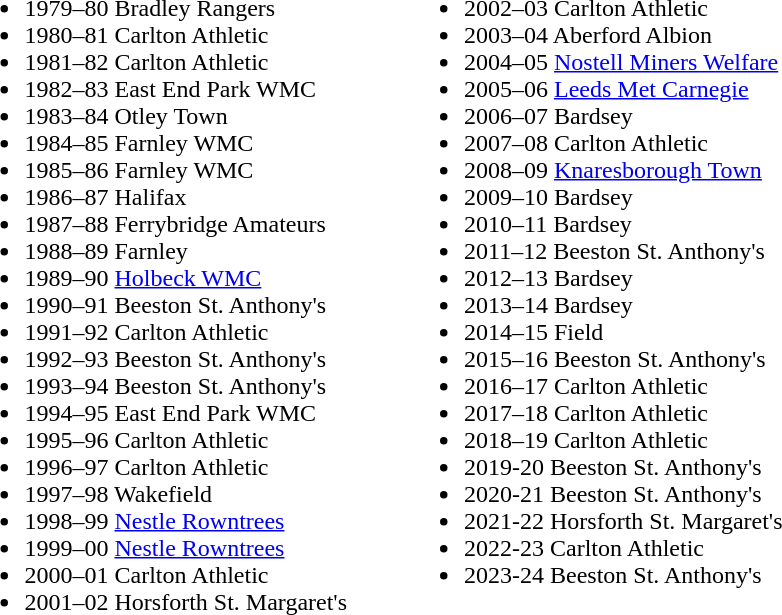<table>
<tr>
<td width="10"> </td>
<td valign="top"><br><ul><li>1979–80 Bradley Rangers</li><li>1980–81 Carlton Athletic</li><li>1981–82 Carlton Athletic</li><li>1982–83 East End Park WMC</li><li>1983–84 Otley Town</li><li>1984–85 Farnley WMC</li><li>1985–86 Farnley WMC</li><li>1986–87 Halifax</li><li>1987–88 Ferrybridge Amateurs</li><li>1988–89 Farnley</li><li>1989–90 <a href='#'>Holbeck WMC</a></li><li>1990–91 Beeston St. Anthony's</li><li>1991–92 Carlton Athletic</li><li>1992–93 Beeston St. Anthony's</li><li>1993–94 Beeston St. Anthony's</li><li>1994–95 East End Park WMC</li><li>1995–96 Carlton Athletic</li><li>1996–97 Carlton Athletic</li><li>1997–98 Wakefield</li><li>1998–99 <a href='#'>Nestle Rowntrees</a></li><li>1999–00 <a href='#'>Nestle Rowntrees</a></li><li>2000–01 Carlton Athletic</li><li>2001–02 Horsforth St. Margaret's</li></ul></td>
<td width="30"> </td>
<td valign="top"><br><ul><li>2002–03 Carlton Athletic</li><li>2003–04 Aberford Albion</li><li>2004–05 <a href='#'>Nostell Miners Welfare</a></li><li>2005–06 <a href='#'>Leeds Met Carnegie</a></li><li>2006–07 Bardsey</li><li>2007–08 Carlton Athletic</li><li>2008–09 <a href='#'>Knaresborough Town</a></li><li>2009–10 Bardsey</li><li>2010–11 Bardsey</li><li>2011–12 Beeston St. Anthony's</li><li>2012–13 Bardsey</li><li>2013–14 Bardsey</li><li>2014–15 Field</li><li>2015–16 Beeston St. Anthony's</li><li>2016–17 Carlton Athletic</li><li>2017–18 Carlton Athletic</li><li>2018–19 Carlton Athletic</li><li>2019-20 Beeston St. Anthony's</li><li>2020-21 Beeston St. Anthony's</li><li>2021-22 Horsforth St. Margaret's</li><li>2022-23 Carlton Athletic</li><li>2023-24 Beeston St. Anthony's</li></ul></td>
<td width="30"> </td>
<td valign="top"></td>
</tr>
</table>
